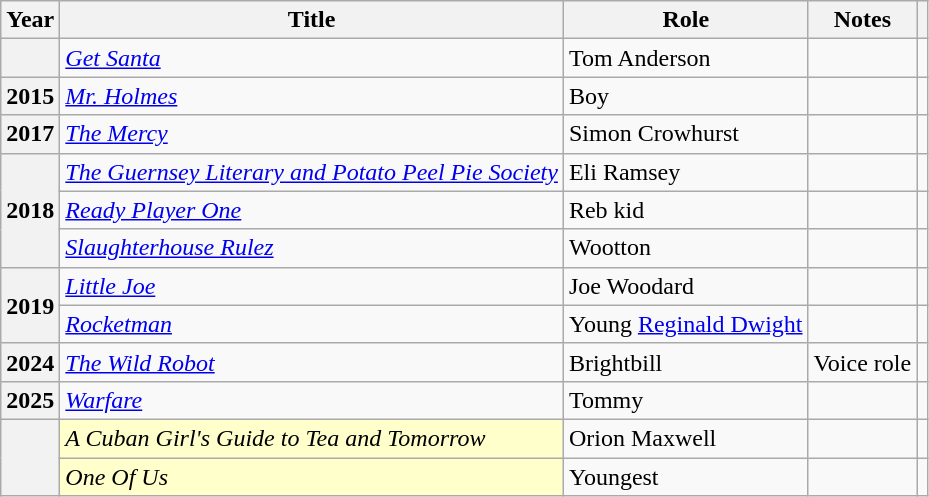<table class="wikitable plainrowheaders sortable">
<tr>
<th scope="col">Year</th>
<th scope="col">Title</th>
<th scope="col">Role</th>
<th scope="col">Notes</th>
<th scope="col" class="unsortable"></th>
</tr>
<tr>
<th scope="row"></th>
<td><em><a href='#'>Get Santa</a></em></td>
<td>Tom Anderson</td>
<td></td>
<td style="text-align:center"></td>
</tr>
<tr>
<th scope="row">2015</th>
<td><em><a href='#'>Mr. Holmes</a></em></td>
<td>Boy</td>
<td></td>
<td style="text-align:center"></td>
</tr>
<tr>
<th scope="row">2017</th>
<td data-sort-value="Mercy, The"><em><a href='#'>The Mercy</a></em></td>
<td>Simon Crowhurst</td>
<td></td>
<td style="text-align:center"></td>
</tr>
<tr>
<th rowspan="3" scope="row">2018</th>
<td data-sort-value="Guernsey Literary And Potato Peel Pie Society, The"><em><a href='#'>The Guernsey Literary and Potato Peel Pie Society</a></em></td>
<td>Eli Ramsey</td>
<td></td>
<td style="text-align:center"></td>
</tr>
<tr>
<td><em><a href='#'>Ready Player One</a></em></td>
<td>Reb kid</td>
<td></td>
<td style="text-align:center"></td>
</tr>
<tr>
<td><em><a href='#'>Slaughterhouse Rulez</a></em></td>
<td>Wootton</td>
<td></td>
<td style="text-align:center"></td>
</tr>
<tr>
<th rowspan="2" scope="row">2019</th>
<td><em><a href='#'>Little Joe</a></em></td>
<td>Joe Woodard</td>
<td></td>
<td style="text-align:center"></td>
</tr>
<tr>
<td><em><a href='#'>Rocketman</a></em></td>
<td>Young <a href='#'>Reginald Dwight</a></td>
<td></td>
<td style="text-align:center"></td>
</tr>
<tr>
<th scope="row">2024</th>
<td><em><a href='#'>The Wild Robot</a></em></td>
<td>Brightbill</td>
<td>Voice role</td>
<td style="text-align:center"></td>
</tr>
<tr>
<th scope="row">2025</th>
<td><em><a href='#'>Warfare</a></em></td>
<td>Tommy</td>
<td></td>
<td style="text-align:center"></td>
</tr>
<tr>
<th rowspan="2" scope="row"></th>
<td data-sort-value="Cuban Girl's Guide To Tea And Tomorrow, A" style="background:#ffc"><em>A Cuban Girl's Guide to Tea and Tomorrow</em> </td>
<td>Orion Maxwell</td>
<td></td>
<td style="text-align:center"></td>
</tr>
<tr>
<td data-sort-value="One Of Us" style="background:#ffc"><em>One Of Us</em> </td>
<td>Youngest</td>
<td></td>
<td style="text-align:center"></td>
</tr>
</table>
